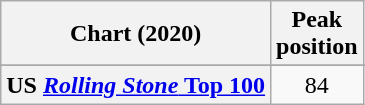<table class="wikitable sortable plainrowheaders" style="text-align:center">
<tr>
<th>Chart (2020)</th>
<th>Peak<br>position</th>
</tr>
<tr>
</tr>
<tr>
</tr>
<tr>
</tr>
<tr>
</tr>
<tr>
</tr>
<tr>
<th scope="row">US <a href='#'><em>Rolling Stone</em> Top 100</a></th>
<td>84</td>
</tr>
</table>
